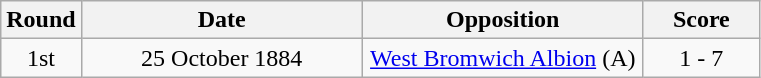<table class="wikitable plainrowheaders" style="text-align:center;margin:0">
<tr>
<th scope="col" style="width:25px">Round</th>
<th scope="col" style="width:180px">Date</th>
<th scope="col" style="width:180px">Opposition</th>
<th scope="col" style="width:70px">Score</th>
</tr>
<tr>
<td scope="row" style="text-align:center">1st</td>
<td>25 October 1884</td>
<td><a href='#'>West Bromwich Albion</a> (A)</td>
<td>1 - 7</td>
</tr>
</table>
